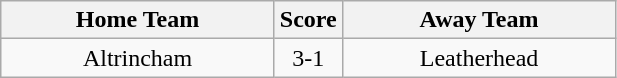<table class="wikitable" style="text-align:center;">
<tr>
<th width=175>Home Team</th>
<th width=20>Score</th>
<th width=175>Away Team</th>
</tr>
<tr>
<td>Altrincham</td>
<td>3-1</td>
<td>Leatherhead</td>
</tr>
</table>
